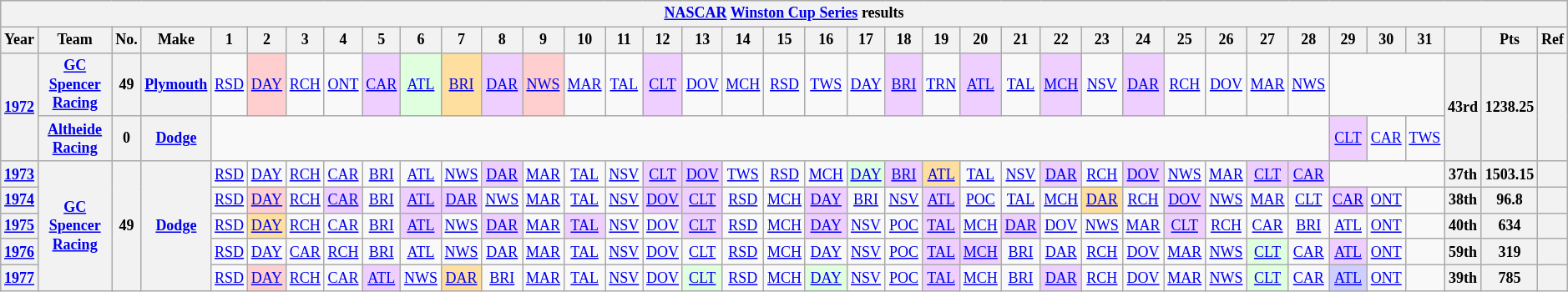<table class="wikitable" style="text-align:center; font-size:75%">
<tr>
<th colspan=45><a href='#'>NASCAR</a> <a href='#'>Winston Cup Series</a> results</th>
</tr>
<tr>
<th>Year</th>
<th>Team</th>
<th>No.</th>
<th>Make</th>
<th>1</th>
<th>2</th>
<th>3</th>
<th>4</th>
<th>5</th>
<th>6</th>
<th>7</th>
<th>8</th>
<th>9</th>
<th>10</th>
<th>11</th>
<th>12</th>
<th>13</th>
<th>14</th>
<th>15</th>
<th>16</th>
<th>17</th>
<th>18</th>
<th>19</th>
<th>20</th>
<th>21</th>
<th>22</th>
<th>23</th>
<th>24</th>
<th>25</th>
<th>26</th>
<th>27</th>
<th>28</th>
<th>29</th>
<th>30</th>
<th>31</th>
<th></th>
<th>Pts</th>
<th>Ref</th>
</tr>
<tr>
<th rowspan=2><a href='#'>1972</a></th>
<th><a href='#'>GC Spencer Racing</a></th>
<th>49</th>
<th><a href='#'>Plymouth</a></th>
<td><a href='#'>RSD</a></td>
<td style="background:#FFCFCF;"><a href='#'>DAY</a><br></td>
<td><a href='#'>RCH</a></td>
<td><a href='#'>ONT</a></td>
<td style="background:#EFCFFF;"><a href='#'>CAR</a><br></td>
<td style="background:#DFFFDF;"><a href='#'>ATL</a><br></td>
<td style="background:#FFDF9F;"><a href='#'>BRI</a><br></td>
<td style="background:#EFCFFF;"><a href='#'>DAR</a><br></td>
<td style="background:#FFCFCF;"><a href='#'>NWS</a><br></td>
<td><a href='#'>MAR</a></td>
<td><a href='#'>TAL</a></td>
<td style="background:#EFCFFF;"><a href='#'>CLT</a><br></td>
<td><a href='#'>DOV</a></td>
<td><a href='#'>MCH</a></td>
<td><a href='#'>RSD</a></td>
<td><a href='#'>TWS</a></td>
<td><a href='#'>DAY</a></td>
<td style="background:#EFCFFF;"><a href='#'>BRI</a><br></td>
<td><a href='#'>TRN</a></td>
<td style="background:#EFCFFF;"><a href='#'>ATL</a><br></td>
<td><a href='#'>TAL</a></td>
<td style="background:#EFCFFF;"><a href='#'>MCH</a><br></td>
<td><a href='#'>NSV</a></td>
<td style="background:#EFCFFF;"><a href='#'>DAR</a><br></td>
<td><a href='#'>RCH</a></td>
<td><a href='#'>DOV</a></td>
<td><a href='#'>MAR</a></td>
<td><a href='#'>NWS</a></td>
<td colspan=3></td>
<th rowspan=2>43rd</th>
<th rowspan=2>1238.25</th>
<th rowspan=2></th>
</tr>
<tr>
<th><a href='#'>Altheide Racing</a></th>
<th>0</th>
<th><a href='#'>Dodge</a></th>
<td colspan=28></td>
<td style="background:#EFCFFF;"><a href='#'>CLT</a><br></td>
<td><a href='#'>CAR</a></td>
<td><a href='#'>TWS</a></td>
</tr>
<tr>
<th><a href='#'>1973</a></th>
<th rowspan=5><a href='#'>GC Spencer Racing</a></th>
<th rowspan=5>49</th>
<th rowspan=5><a href='#'>Dodge</a></th>
<td><a href='#'>RSD</a></td>
<td><a href='#'>DAY</a></td>
<td><a href='#'>RCH</a></td>
<td><a href='#'>CAR</a></td>
<td><a href='#'>BRI</a></td>
<td><a href='#'>ATL</a></td>
<td><a href='#'>NWS</a></td>
<td style="background:#EFCFFF;"><a href='#'>DAR</a><br></td>
<td><a href='#'>MAR</a></td>
<td><a href='#'>TAL</a></td>
<td><a href='#'>NSV</a></td>
<td style="background:#EFCFFF;"><a href='#'>CLT</a><br></td>
<td style="background:#EFCFFF;"><a href='#'>DOV</a><br></td>
<td><a href='#'>TWS</a></td>
<td><a href='#'>RSD</a></td>
<td><a href='#'>MCH</a></td>
<td style="background:#DFFFDF;"><a href='#'>DAY</a><br></td>
<td style="background:#EFCFFF;"><a href='#'>BRI</a><br></td>
<td style="background:#FFDF9F;"><a href='#'>ATL</a><br></td>
<td><a href='#'>TAL</a></td>
<td><a href='#'>NSV</a></td>
<td style="background:#EFCFFF;"><a href='#'>DAR</a><br></td>
<td><a href='#'>RCH</a></td>
<td style="background:#EFCFFF;"><a href='#'>DOV</a><br></td>
<td><a href='#'>NWS</a></td>
<td><a href='#'>MAR</a></td>
<td style="background:#EFCFFF;"><a href='#'>CLT</a><br></td>
<td style="background:#EFCFFF;"><a href='#'>CAR</a><br></td>
<td colspan=3></td>
<th>37th</th>
<th>1503.15</th>
<th></th>
</tr>
<tr>
<th><a href='#'>1974</a></th>
<td><a href='#'>RSD</a></td>
<td style="background:#FFCFCF;"><a href='#'>DAY</a><br></td>
<td><a href='#'>RCH</a></td>
<td style="background:#EFCFFF;"><a href='#'>CAR</a><br></td>
<td><a href='#'>BRI</a></td>
<td style="background:#EFCFFF;"><a href='#'>ATL</a><br></td>
<td style="background:#EFCFFF;"><a href='#'>DAR</a><br></td>
<td><a href='#'>NWS</a></td>
<td><a href='#'>MAR</a></td>
<td><a href='#'>TAL</a></td>
<td><a href='#'>NSV</a></td>
<td style="background:#EFCFFF;"><a href='#'>DOV</a><br></td>
<td style="background:#EFCFFF;"><a href='#'>CLT</a><br></td>
<td><a href='#'>RSD</a></td>
<td><a href='#'>MCH</a></td>
<td style="background:#EFCFFF;"><a href='#'>DAY</a><br></td>
<td><a href='#'>BRI</a></td>
<td><a href='#'>NSV</a></td>
<td style="background:#EFCFFF;"><a href='#'>ATL</a><br></td>
<td><a href='#'>POC</a></td>
<td><a href='#'>TAL</a></td>
<td><a href='#'>MCH</a></td>
<td style="background:#FFDF9F;"><a href='#'>DAR</a><br></td>
<td><a href='#'>RCH</a></td>
<td style="background:#EFCFFF;"><a href='#'>DOV</a><br></td>
<td><a href='#'>NWS</a></td>
<td><a href='#'>MAR</a></td>
<td><a href='#'>CLT</a></td>
<td style="background:#EFCFFF;"><a href='#'>CAR</a><br></td>
<td><a href='#'>ONT</a></td>
<td></td>
<th>38th</th>
<th>96.8</th>
<th></th>
</tr>
<tr>
<th><a href='#'>1975</a></th>
<td><a href='#'>RSD</a></td>
<td style="background:#FFDF9F;"><a href='#'>DAY</a><br></td>
<td><a href='#'>RCH</a></td>
<td><a href='#'>CAR</a></td>
<td><a href='#'>BRI</a></td>
<td style="background:#EFCFFF;"><a href='#'>ATL</a><br></td>
<td><a href='#'>NWS</a></td>
<td style="background:#EFCFFF;"><a href='#'>DAR</a><br></td>
<td><a href='#'>MAR</a></td>
<td style="background:#EFCFFF;"><a href='#'>TAL</a><br></td>
<td><a href='#'>NSV</a></td>
<td><a href='#'>DOV</a></td>
<td style="background:#EFCFFF;"><a href='#'>CLT</a><br></td>
<td><a href='#'>RSD</a></td>
<td><a href='#'>MCH</a></td>
<td style="background:#EFCFFF;"><a href='#'>DAY</a><br></td>
<td><a href='#'>NSV</a></td>
<td><a href='#'>POC</a></td>
<td style="background:#EFCFFF;"><a href='#'>TAL</a><br></td>
<td><a href='#'>MCH</a></td>
<td style="background:#EFCFFF;"><a href='#'>DAR</a><br></td>
<td><a href='#'>DOV</a></td>
<td><a href='#'>NWS</a></td>
<td><a href='#'>MAR</a></td>
<td style="background:#EFCFFF;"><a href='#'>CLT</a><br></td>
<td><a href='#'>RCH</a></td>
<td><a href='#'>CAR</a></td>
<td><a href='#'>BRI</a></td>
<td><a href='#'>ATL</a></td>
<td><a href='#'>ONT</a></td>
<td></td>
<th>40th</th>
<th>634</th>
<th></th>
</tr>
<tr>
<th><a href='#'>1976</a></th>
<td><a href='#'>RSD</a></td>
<td><a href='#'>DAY</a></td>
<td><a href='#'>CAR</a></td>
<td><a href='#'>RCH</a></td>
<td><a href='#'>BRI</a></td>
<td><a href='#'>ATL</a></td>
<td><a href='#'>NWS</a></td>
<td><a href='#'>DAR</a></td>
<td><a href='#'>MAR</a></td>
<td><a href='#'>TAL</a></td>
<td><a href='#'>NSV</a></td>
<td><a href='#'>DOV</a></td>
<td><a href='#'>CLT</a></td>
<td><a href='#'>RSD</a></td>
<td><a href='#'>MCH</a></td>
<td><a href='#'>DAY</a></td>
<td><a href='#'>NSV</a></td>
<td><a href='#'>POC</a></td>
<td style="background:#EFCFFF;"><a href='#'>TAL</a><br></td>
<td style="background:#EFCFFF;"><a href='#'>MCH</a><br></td>
<td><a href='#'>BRI</a></td>
<td><a href='#'>DAR</a></td>
<td><a href='#'>RCH</a></td>
<td><a href='#'>DOV</a></td>
<td><a href='#'>MAR</a></td>
<td><a href='#'>NWS</a></td>
<td style="background:#DFFFDF;"><a href='#'>CLT</a><br></td>
<td><a href='#'>CAR</a></td>
<td style="background:#EFCFFF;"><a href='#'>ATL</a><br></td>
<td><a href='#'>ONT</a></td>
<td></td>
<th>59th</th>
<th>319</th>
<th></th>
</tr>
<tr>
<th><a href='#'>1977</a></th>
<td><a href='#'>RSD</a></td>
<td style="background:#FFCFCF;"><a href='#'>DAY</a><br></td>
<td><a href='#'>RCH</a></td>
<td><a href='#'>CAR</a></td>
<td style="background:#EFCFFF;"><a href='#'>ATL</a><br></td>
<td><a href='#'>NWS</a></td>
<td style="background:#FFDF9F;"><a href='#'>DAR</a><br></td>
<td><a href='#'>BRI</a></td>
<td><a href='#'>MAR</a></td>
<td><a href='#'>TAL</a></td>
<td><a href='#'>NSV</a></td>
<td><a href='#'>DOV</a></td>
<td style="background:#DFFFDF;"><a href='#'>CLT</a><br></td>
<td><a href='#'>RSD</a></td>
<td><a href='#'>MCH</a></td>
<td style="background:#DFFFDF;"><a href='#'>DAY</a><br></td>
<td><a href='#'>NSV</a></td>
<td><a href='#'>POC</a></td>
<td style="background:#EFCFFF;"><a href='#'>TAL</a><br></td>
<td><a href='#'>MCH</a></td>
<td><a href='#'>BRI</a></td>
<td style="background:#EFCFFF;"><a href='#'>DAR</a><br></td>
<td><a href='#'>RCH</a></td>
<td><a href='#'>DOV</a></td>
<td><a href='#'>MAR</a></td>
<td><a href='#'>NWS</a></td>
<td style="background:#DFFFDF;"><a href='#'>CLT</a><br></td>
<td><a href='#'>CAR</a></td>
<td style="background:#CFCFFF;"><a href='#'>ATL</a><br></td>
<td><a href='#'>ONT</a></td>
<td></td>
<th>39th</th>
<th>785</th>
<th></th>
</tr>
</table>
